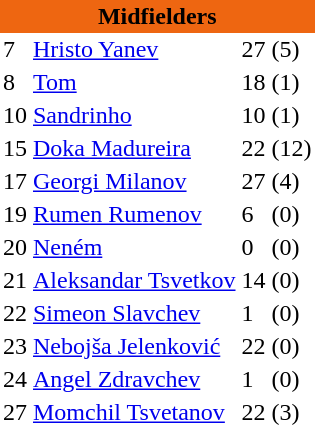<table class="toccolours" border="0" cellpadding="2" cellspacing="0" align="left" style="margin:0.5em;">
<tr>
<th colspan="4" align="center" bgcolor="#ee6611"><span>Midfielders</span></th>
</tr>
<tr>
<td>7</td>
<td> <a href='#'>Hristo Yanev</a></td>
<td>27</td>
<td>(5)</td>
</tr>
<tr>
<td>8</td>
<td> <a href='#'>Tom</a></td>
<td>18</td>
<td>(1)</td>
</tr>
<tr>
<td>10</td>
<td> <a href='#'>Sandrinho</a></td>
<td>10</td>
<td>(1)</td>
</tr>
<tr>
<td>15</td>
<td> <a href='#'>Doka Madureira</a></td>
<td>22</td>
<td>(12)</td>
</tr>
<tr>
<td>17</td>
<td> <a href='#'>Georgi Milanov</a></td>
<td>27</td>
<td>(4)</td>
</tr>
<tr>
<td>19</td>
<td> <a href='#'>Rumen Rumenov</a></td>
<td>6</td>
<td>(0)</td>
</tr>
<tr>
<td>20</td>
<td> <a href='#'>Neném</a></td>
<td>0</td>
<td>(0)</td>
</tr>
<tr>
<td>21</td>
<td> <a href='#'>Aleksandar Tsvetkov</a></td>
<td>14</td>
<td>(0)</td>
</tr>
<tr>
<td>22</td>
<td> <a href='#'>Simeon Slavchev</a></td>
<td>1</td>
<td>(0)</td>
</tr>
<tr>
<td>23</td>
<td> <a href='#'>Nebojša Jelenković</a></td>
<td>22</td>
<td>(0)</td>
</tr>
<tr>
<td>24</td>
<td> <a href='#'>Angel Zdravchev</a></td>
<td>1</td>
<td>(0)</td>
</tr>
<tr>
<td>27</td>
<td> <a href='#'>Momchil Tsvetanov</a></td>
<td>22</td>
<td>(3)</td>
</tr>
<tr>
</tr>
</table>
